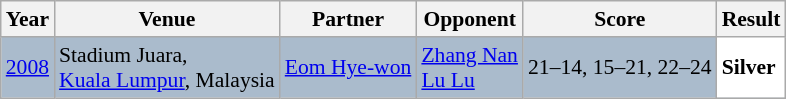<table class="sortable wikitable" style="font-size: 90%;">
<tr>
<th>Year</th>
<th>Venue</th>
<th>Partner</th>
<th>Opponent</th>
<th>Score</th>
<th>Result</th>
</tr>
<tr style="background:#AABBCC">
<td align="center"><a href='#'>2008</a></td>
<td align="left">Stadium Juara,<br><a href='#'>Kuala Lumpur</a>, Malaysia</td>
<td align="left"> <a href='#'>Eom Hye-won</a></td>
<td align="left"> <a href='#'>Zhang Nan</a> <br>  <a href='#'>Lu Lu</a></td>
<td align="left">21–14, 15–21, 22–24</td>
<td style="text-align:left; background:white"> <strong>Silver</strong></td>
</tr>
</table>
